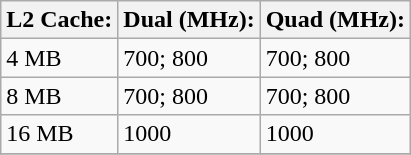<table class="wikitable">
<tr>
<th>L2 Cache:</th>
<th>Dual (MHz):</th>
<th>Quad (MHz):</th>
</tr>
<tr>
<td>4 MB</td>
<td>700; 800</td>
<td>700; 800</td>
</tr>
<tr>
<td>8 MB</td>
<td>700; 800</td>
<td>700; 800</td>
</tr>
<tr>
<td>16 MB</td>
<td>1000</td>
<td>1000</td>
</tr>
<tr>
</tr>
</table>
